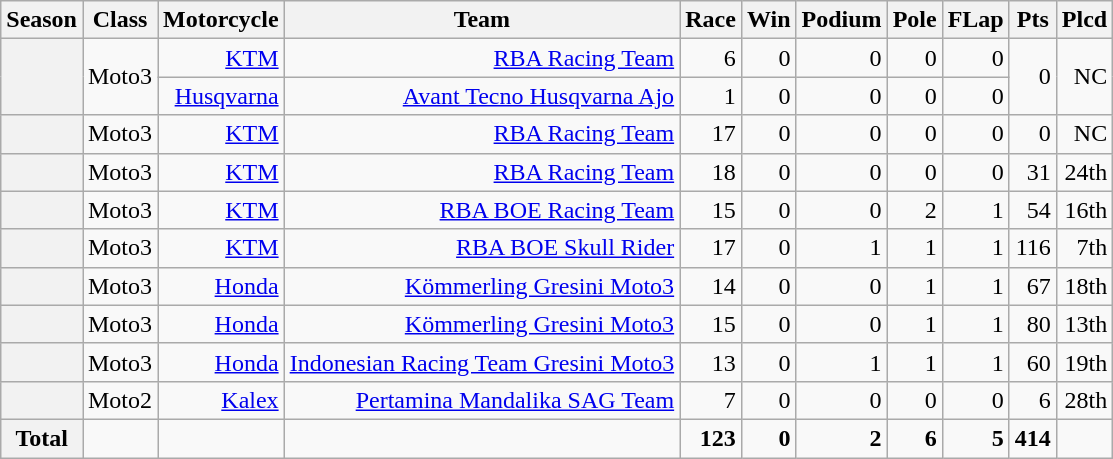<table class="wikitable" style=text-align:right>
<tr>
<th>Season</th>
<th>Class</th>
<th>Motorcycle</th>
<th>Team</th>
<th>Race</th>
<th>Win</th>
<th>Podium</th>
<th>Pole</th>
<th>FLap</th>
<th>Pts</th>
<th>Plcd</th>
</tr>
<tr>
<th rowspan=2></th>
<td rowspan=2>Moto3</td>
<td><a href='#'>KTM</a></td>
<td><a href='#'>RBA Racing Team</a></td>
<td>6</td>
<td>0</td>
<td>0</td>
<td>0</td>
<td>0</td>
<td rowspan=2>0</td>
<td rowspan=2>NC</td>
</tr>
<tr>
<td><a href='#'>Husqvarna</a></td>
<td><a href='#'>Avant Tecno Husqvarna Ajo</a></td>
<td>1</td>
<td>0</td>
<td>0</td>
<td>0</td>
<td>0</td>
</tr>
<tr>
<th></th>
<td>Moto3</td>
<td><a href='#'>KTM</a></td>
<td><a href='#'>RBA Racing Team</a></td>
<td>17</td>
<td>0</td>
<td>0</td>
<td>0</td>
<td>0</td>
<td>0</td>
<td>NC</td>
</tr>
<tr>
<th></th>
<td>Moto3</td>
<td><a href='#'>KTM</a></td>
<td><a href='#'>RBA Racing Team</a></td>
<td>18</td>
<td>0</td>
<td>0</td>
<td>0</td>
<td>0</td>
<td>31</td>
<td>24th</td>
</tr>
<tr>
<th></th>
<td>Moto3</td>
<td><a href='#'>KTM</a></td>
<td><a href='#'>RBA BOE Racing Team</a></td>
<td>15</td>
<td>0</td>
<td>0</td>
<td>2</td>
<td>1</td>
<td>54</td>
<td>16th</td>
</tr>
<tr>
<th></th>
<td>Moto3</td>
<td><a href='#'>KTM</a></td>
<td><a href='#'>RBA BOE Skull Rider</a></td>
<td>17</td>
<td>0</td>
<td>1</td>
<td>1</td>
<td>1</td>
<td>116</td>
<td>7th</td>
</tr>
<tr>
<th></th>
<td>Moto3</td>
<td><a href='#'>Honda</a></td>
<td><a href='#'>Kömmerling Gresini Moto3</a></td>
<td>14</td>
<td>0</td>
<td>0</td>
<td>1</td>
<td>1</td>
<td>67</td>
<td>18th</td>
</tr>
<tr>
<th></th>
<td>Moto3</td>
<td><a href='#'>Honda</a></td>
<td><a href='#'>Kömmerling Gresini Moto3</a></td>
<td>15</td>
<td>0</td>
<td>0</td>
<td>1</td>
<td>1</td>
<td>80</td>
<td>13th</td>
</tr>
<tr>
<th></th>
<td>Moto3</td>
<td><a href='#'>Honda</a></td>
<td><a href='#'>Indonesian Racing Team Gresini Moto3</a></td>
<td>13</td>
<td>0</td>
<td>1</td>
<td>1</td>
<td>1</td>
<td>60</td>
<td>19th</td>
</tr>
<tr>
<th></th>
<td>Moto2</td>
<td><a href='#'>Kalex</a></td>
<td><a href='#'>Pertamina Mandalika SAG Team</a></td>
<td>7</td>
<td>0</td>
<td>0</td>
<td>0</td>
<td>0</td>
<td>6</td>
<td>28th</td>
</tr>
<tr>
<th>Total</th>
<td></td>
<td></td>
<td></td>
<td><strong>123</strong></td>
<td><strong>0</strong></td>
<td><strong>2</strong></td>
<td><strong>6</strong></td>
<td><strong>5</strong></td>
<td><strong>414</strong></td>
<td></td>
</tr>
</table>
